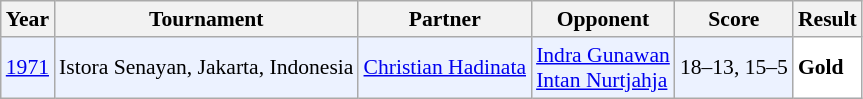<table class="sortable wikitable" style="font-size: 90%;">
<tr>
<th>Year</th>
<th>Tournament</th>
<th>Partner</th>
<th>Opponent</th>
<th>Score</th>
<th>Result</th>
</tr>
<tr style="background:#ECF2FF">
<td align="center"><a href='#'>1971</a></td>
<td align="left">Istora Senayan, Jakarta, Indonesia</td>
<td align="left"> <a href='#'>Christian Hadinata</a></td>
<td align="left"> <a href='#'>Indra Gunawan</a><br> <a href='#'>Intan Nurtjahja</a></td>
<td align="left">18–13, 15–5</td>
<td style="text-align:left; background:white"> <strong>Gold</strong></td>
</tr>
</table>
